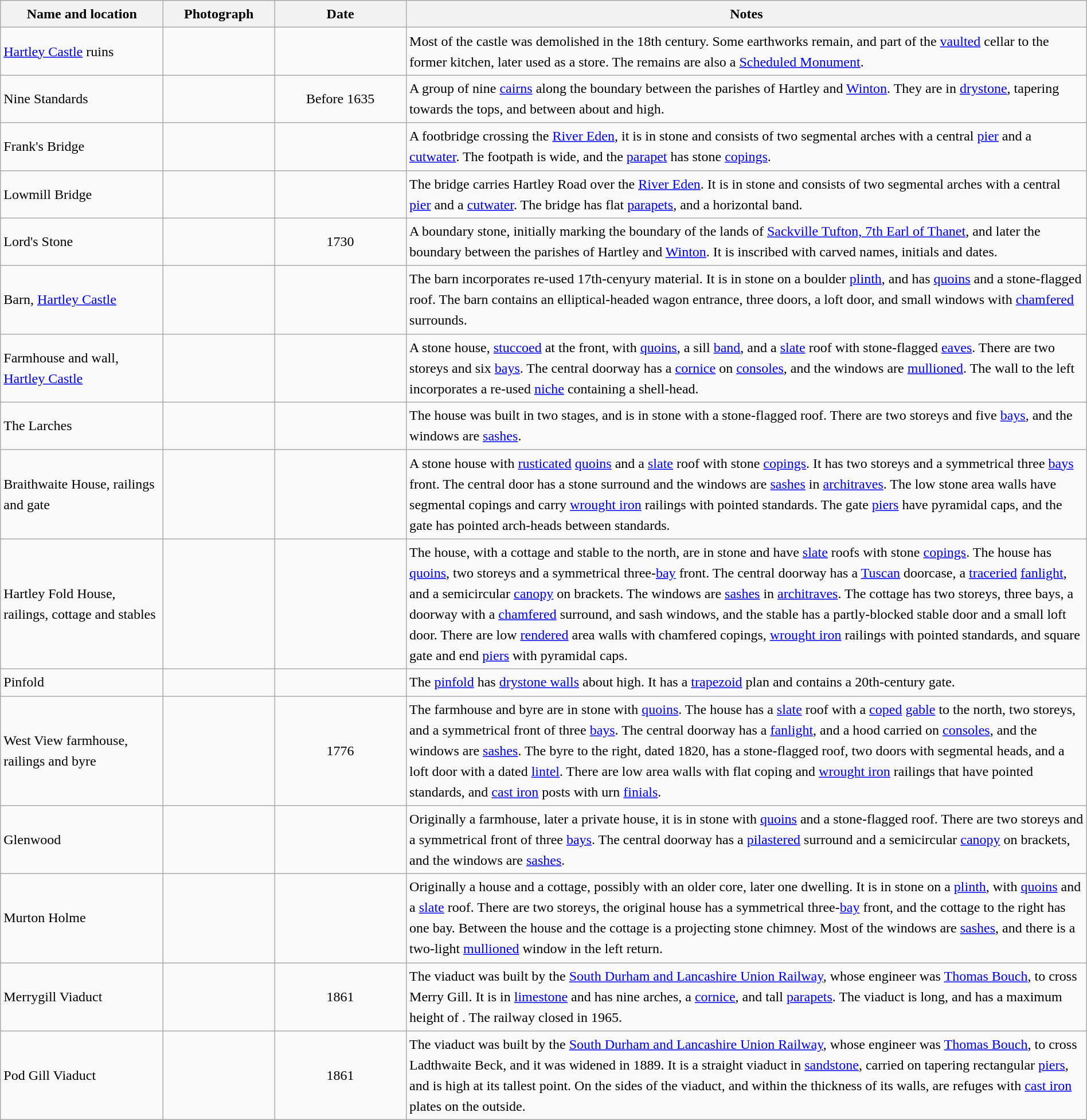<table class="wikitable sortable plainrowheaders" style="width:100%;border:0px;text-align:left;line-height:150%;">
<tr>
<th scope="col"  style="width:150px">Name and location</th>
<th scope="col"  style="width:100px" class="unsortable">Photograph</th>
<th scope="col"  style="width:120px">Date</th>
<th scope="col"  style="width:650px" class="unsortable">Notes</th>
</tr>
<tr>
<td><a href='#'>Hartley Castle</a> ruins<br><small></small></td>
<td></td>
<td align="center"></td>
<td>Most of the castle was demolished in the 18th century.  Some earthworks remain, and part of the <a href='#'>vaulted</a> cellar to the former kitchen, later used as a store.  The remains are also a <a href='#'>Scheduled Monument</a>.</td>
</tr>
<tr>
<td>Nine Standards<br><small></small></td>
<td></td>
<td align="center">Before 1635</td>
<td>A group of nine <a href='#'>cairns</a> along the boundary between the parishes of Hartley and <a href='#'>Winton</a>.  They are in <a href='#'>drystone</a>, tapering towards the tops, and between about  and  high.</td>
</tr>
<tr>
<td>Frank's Bridge<br><small></small></td>
<td></td>
<td align="center"></td>
<td>A footbridge crossing the <a href='#'>River Eden</a>, it is in stone and consists of two segmental arches with a central <a href='#'>pier</a> and a <a href='#'>cutwater</a>.  The footpath is  wide, and the <a href='#'>parapet</a> has stone <a href='#'>copings</a>.</td>
</tr>
<tr>
<td>Lowmill Bridge<br><small></small></td>
<td></td>
<td align="center"></td>
<td>The bridge carries Hartley Road over the <a href='#'>River Eden</a>. It is in stone and consists of two segmental arches with a central <a href='#'>pier</a> and a <a href='#'>cutwater</a>.  The bridge has flat <a href='#'>parapets</a>, and a horizontal band.</td>
</tr>
<tr>
<td>Lord's Stone<br><small></small></td>
<td></td>
<td align="center">1730</td>
<td>A boundary stone, initially marking the boundary of the lands of <a href='#'>Sackville Tufton, 7th Earl of Thanet</a>, and later the boundary between the parishes of Hartley and <a href='#'>Winton</a>.  It is inscribed with carved names, initials and dates.</td>
</tr>
<tr>
<td>Barn, <a href='#'>Hartley Castle</a><br><small></small></td>
<td></td>
<td align="center"></td>
<td>The barn incorporates re-used 17th-cenyury material. It is in stone on a boulder <a href='#'>plinth</a>, and has <a href='#'>quoins</a> and a stone-flagged roof. The barn contains an elliptical-headed wagon entrance, three doors, a loft door, and small windows with <a href='#'>chamfered</a> surrounds.</td>
</tr>
<tr>
<td>Farmhouse and wall, <a href='#'>Hartley Castle</a><br><small></small></td>
<td></td>
<td align="center"></td>
<td>A stone house, <a href='#'>stuccoed</a> at the front, with <a href='#'>quoins</a>, a sill <a href='#'>band</a>, and a <a href='#'>slate</a> roof with stone-flagged <a href='#'>eaves</a>.  There are two storeys and six <a href='#'>bays</a>.  The central doorway has a <a href='#'>cornice</a> on <a href='#'>consoles</a>, and the windows are <a href='#'>mullioned</a>.  The wall to the left incorporates a re-used <a href='#'>niche</a> containing a shell-head.</td>
</tr>
<tr>
<td>The Larches<br><small></small></td>
<td></td>
<td align="center"></td>
<td>The house was built in two stages, and is in stone with a stone-flagged roof.  There are two storeys and five <a href='#'>bays</a>, and the windows are <a href='#'>sashes</a>.</td>
</tr>
<tr>
<td>Braithwaite House, railings and gate<br><small></small></td>
<td></td>
<td align="center"></td>
<td>A stone house with <a href='#'>rusticated</a> <a href='#'>quoins</a> and a <a href='#'>slate</a> roof with stone <a href='#'>copings</a>.  It has two storeys and a symmetrical three <a href='#'>bays</a> front.  The central door has a stone surround and the windows are <a href='#'>sashes</a> in <a href='#'>architraves</a>.  The low stone area walls have segmental copings and carry <a href='#'>wrought iron</a> railings with pointed standards.  The gate <a href='#'>piers</a> have pyramidal caps, and the gate has pointed arch-heads between standards.</td>
</tr>
<tr>
<td>Hartley Fold House, railings, cottage and stables<br><small></small></td>
<td></td>
<td align="center"></td>
<td>The house, with a cottage and stable to the north, are in stone and have <a href='#'>slate</a> roofs with stone <a href='#'>copings</a>.  The house has <a href='#'>quoins</a>, two storeys and a symmetrical three-<a href='#'>bay</a> front.  The central doorway has a <a href='#'>Tuscan</a> doorcase, a <a href='#'>traceried</a> <a href='#'>fanlight</a>, and a semicircular <a href='#'>canopy</a> on brackets.  The windows are <a href='#'>sashes</a> in <a href='#'>architraves</a>.  The cottage has two storeys, three bays, a doorway with a <a href='#'>chamfered</a> surround, and sash windows, and the stable has a partly-blocked stable door and a small loft door.  There are low <a href='#'>rendered</a> area walls with chamfered copings, <a href='#'>wrought iron</a> railings with pointed standards, and square gate and end <a href='#'>piers</a> with pyramidal caps.</td>
</tr>
<tr>
<td>Pinfold<br><small></small></td>
<td></td>
<td align="center"></td>
<td>The <a href='#'>pinfold</a> has <a href='#'>drystone walls</a> about  high.  It has a <a href='#'>trapezoid</a> plan and contains a 20th-century gate.</td>
</tr>
<tr>
<td>West View farmhouse, railings and byre<br><small></small></td>
<td></td>
<td align="center">1776</td>
<td>The farmhouse and byre are in stone with <a href='#'>quoins</a>.  The house has a <a href='#'>slate</a> roof with a <a href='#'>coped</a> <a href='#'>gable</a> to the north, two storeys, and a symmetrical front of three <a href='#'>bays</a>.  The central doorway has a <a href='#'>fanlight</a>, and a hood carried on <a href='#'>consoles</a>, and the windows are <a href='#'>sashes</a>.  The byre to the right, dated 1820, has a stone-flagged roof, two doors with segmental heads, and a loft door with a dated <a href='#'>lintel</a>.  There are low area walls with flat coping and <a href='#'>wrought iron</a> railings that have pointed standards, and <a href='#'>cast iron</a> posts with urn <a href='#'>finials</a>.</td>
</tr>
<tr>
<td>Glenwood<br><small></small></td>
<td></td>
<td align="center"></td>
<td>Originally a farmhouse, later a private house, it is in stone with <a href='#'>quoins</a> and a stone-flagged roof.  There are two storeys and a symmetrical front of three <a href='#'>bays</a>.  The central doorway has a <a href='#'>pilastered</a> surround and a semicircular <a href='#'>canopy</a> on brackets, and the windows are <a href='#'>sashes</a>.</td>
</tr>
<tr>
<td>Murton Holme<br><small></small></td>
<td></td>
<td align="center"></td>
<td>Originally a house and a cottage, possibly with an older core, later one dwelling.  It is in stone on a <a href='#'>plinth</a>, with <a href='#'>quoins</a> and a <a href='#'>slate</a> roof.  There are two storeys, the original house has a symmetrical three-<a href='#'>bay</a> front, and the cottage to the right has one bay.  Between the house and the cottage is a projecting stone chimney.  Most of the windows are <a href='#'>sashes</a>, and there is a two-light <a href='#'>mullioned</a> window in the left return.</td>
</tr>
<tr>
<td>Merrygill Viaduct<br><small></small></td>
<td></td>
<td align="center">1861</td>
<td>The viaduct was built by the <a href='#'>South Durham and Lancashire Union Railway</a>, whose engineer was <a href='#'>Thomas Bouch</a>, to cross Merry Gill.  It is in <a href='#'>limestone</a> and has nine arches, a <a href='#'>cornice</a>, and tall <a href='#'>parapets</a>.  The viaduct is  long, and has a maximum height of .  The railway closed in 1965.</td>
</tr>
<tr>
<td>Pod Gill Viaduct<br><small></small></td>
<td></td>
<td align="center">1861</td>
<td>The viaduct was built by the <a href='#'>South Durham and Lancashire Union Railway</a>, whose engineer was <a href='#'>Thomas Bouch</a>, to cross Ladthwaite Beck, and it was widened in 1889.  It is a straight viaduct in <a href='#'>sandstone</a>, carried on tapering rectangular <a href='#'>piers</a>, and is  high at its tallest point.  On the sides of the viaduct, and within the thickness of its walls, are refuges with <a href='#'>cast iron</a> plates on the outside.</td>
</tr>
<tr>
</tr>
</table>
